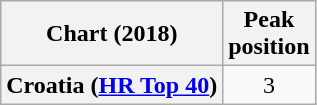<table class="wikitable sortable plainrowheaders" style="text-align:center;">
<tr>
<th>Chart (2018)</th>
<th>Peak<br>position</th>
</tr>
<tr>
<th scope="row">Croatia (<a href='#'>HR Top 40</a>)</th>
<td>3</td>
</tr>
</table>
